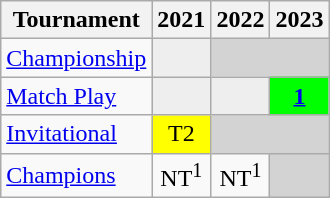<table class="wikitable" style="text-align:center;">
<tr>
<th>Tournament</th>
<th>2021</th>
<th>2022</th>
<th>2023</th>
</tr>
<tr>
<td align="left"><a href='#'>Championship</a></td>
<td style="background:#eeeeee;"></td>
<td colspan=2 style="background:#D3D3D3;"></td>
</tr>
<tr>
<td align="left"><a href='#'>Match Play</a></td>
<td style="background:#eeeeee;"></td>
<td style="background:#eeeeee;"></td>
<td style="background:lime;"><a href='#'><strong>1</strong></a></td>
</tr>
<tr>
<td align="left"><a href='#'>Invitational</a></td>
<td style="background:yellow;">T2</td>
<td colspan=2 style="background:#D3D3D3;"></td>
</tr>
<tr>
<td align="left"><a href='#'>Champions</a></td>
<td>NT<sup>1</sup></td>
<td>NT<sup>1</sup></td>
<td colspan=1 style="background:#D3D3D3;"></td>
</tr>
</table>
